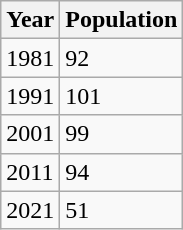<table class="wikitable">
<tr>
<th>Year</th>
<th>Population</th>
</tr>
<tr>
<td>1981</td>
<td>92</td>
</tr>
<tr>
<td>1991</td>
<td>101</td>
</tr>
<tr>
<td>2001</td>
<td>99</td>
</tr>
<tr>
<td>2011</td>
<td>94</td>
</tr>
<tr>
<td>2021</td>
<td>51</td>
</tr>
</table>
